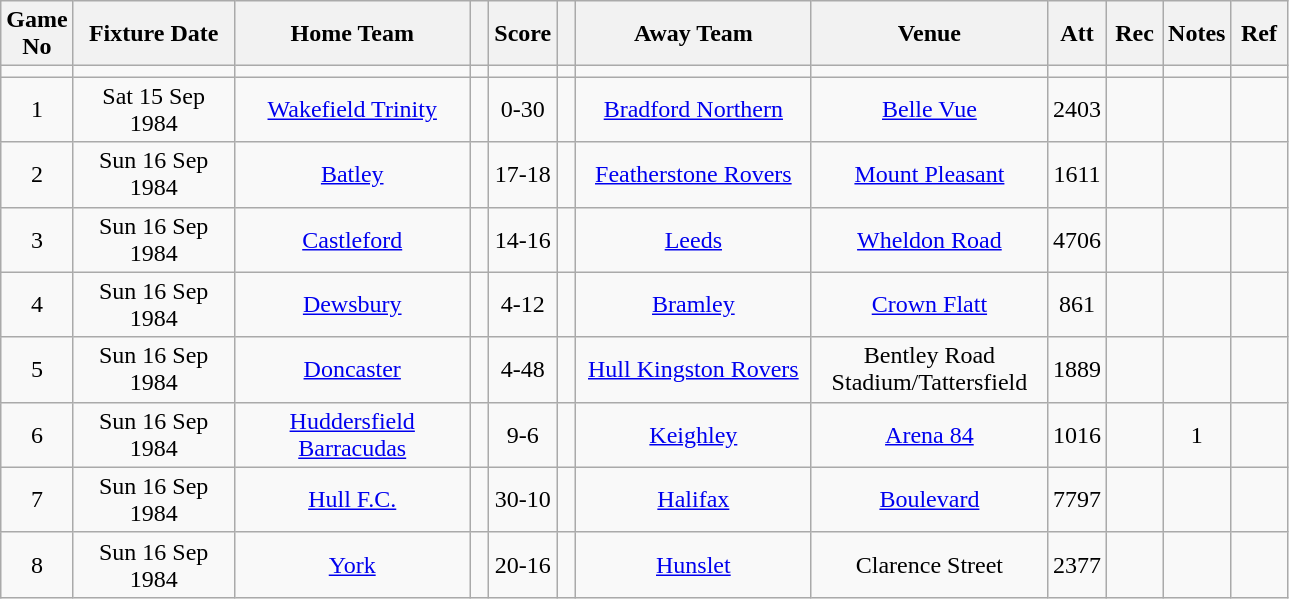<table class="wikitable" style="text-align:center;">
<tr>
<th width=20 abbr="No">Game No</th>
<th width=100 abbr="Date">Fixture Date</th>
<th width=150 abbr="Home Team">Home Team</th>
<th width=5 abbr="space"></th>
<th width=20 abbr="Score">Score</th>
<th width=5 abbr="space"></th>
<th width=150 abbr="Away Team">Away Team</th>
<th width=150 abbr="Venue">Venue</th>
<th width=30 abbr="Att">Att</th>
<th width=30 abbr="Rec">Rec</th>
<th width=20 abbr="Notes">Notes</th>
<th width=30 abbr="Ref">Ref</th>
</tr>
<tr>
<td></td>
<td></td>
<td></td>
<td></td>
<td></td>
<td></td>
<td></td>
<td></td>
<td></td>
<td></td>
<td></td>
<td></td>
</tr>
<tr>
<td>1</td>
<td>Sat 15 Sep 1984</td>
<td><a href='#'>Wakefield Trinity</a></td>
<td></td>
<td>0-30</td>
<td></td>
<td><a href='#'>Bradford Northern</a></td>
<td><a href='#'>Belle Vue</a></td>
<td>2403</td>
<td></td>
<td></td>
<td></td>
</tr>
<tr>
<td>2</td>
<td>Sun 16 Sep 1984</td>
<td><a href='#'>Batley</a></td>
<td></td>
<td>17-18</td>
<td></td>
<td><a href='#'>Featherstone Rovers</a></td>
<td><a href='#'>Mount Pleasant</a></td>
<td>1611</td>
<td></td>
<td></td>
<td></td>
</tr>
<tr>
<td>3</td>
<td>Sun 16 Sep 1984</td>
<td><a href='#'>Castleford</a></td>
<td></td>
<td>14-16</td>
<td></td>
<td><a href='#'>Leeds</a></td>
<td><a href='#'>Wheldon Road</a></td>
<td>4706</td>
<td></td>
<td></td>
<td></td>
</tr>
<tr>
<td>4</td>
<td>Sun 16 Sep 1984</td>
<td><a href='#'>Dewsbury</a></td>
<td></td>
<td>4-12</td>
<td></td>
<td><a href='#'>Bramley</a></td>
<td><a href='#'>Crown Flatt</a></td>
<td>861</td>
<td></td>
<td></td>
<td></td>
</tr>
<tr>
<td>5</td>
<td>Sun 16 Sep 1984</td>
<td><a href='#'>Doncaster</a></td>
<td></td>
<td>4-48</td>
<td></td>
<td><a href='#'>Hull Kingston Rovers</a></td>
<td>Bentley Road Stadium/Tattersfield</td>
<td>1889</td>
<td></td>
<td></td>
<td></td>
</tr>
<tr>
<td>6</td>
<td>Sun 16 Sep 1984</td>
<td><a href='#'>Huddersfield Barracudas</a></td>
<td></td>
<td>9-6</td>
<td></td>
<td><a href='#'>Keighley</a></td>
<td><a href='#'>Arena 84</a></td>
<td>1016</td>
<td></td>
<td>1</td>
<td></td>
</tr>
<tr>
<td>7</td>
<td>Sun 16 Sep 1984</td>
<td><a href='#'>Hull F.C.</a></td>
<td></td>
<td>30-10</td>
<td></td>
<td><a href='#'>Halifax</a></td>
<td><a href='#'>Boulevard</a></td>
<td>7797</td>
<td></td>
<td></td>
<td></td>
</tr>
<tr>
<td>8</td>
<td>Sun 16 Sep 1984</td>
<td><a href='#'>York</a></td>
<td></td>
<td>20-16</td>
<td></td>
<td><a href='#'>Hunslet</a></td>
<td>Clarence Street</td>
<td>2377</td>
<td></td>
<td></td>
<td></td>
</tr>
</table>
